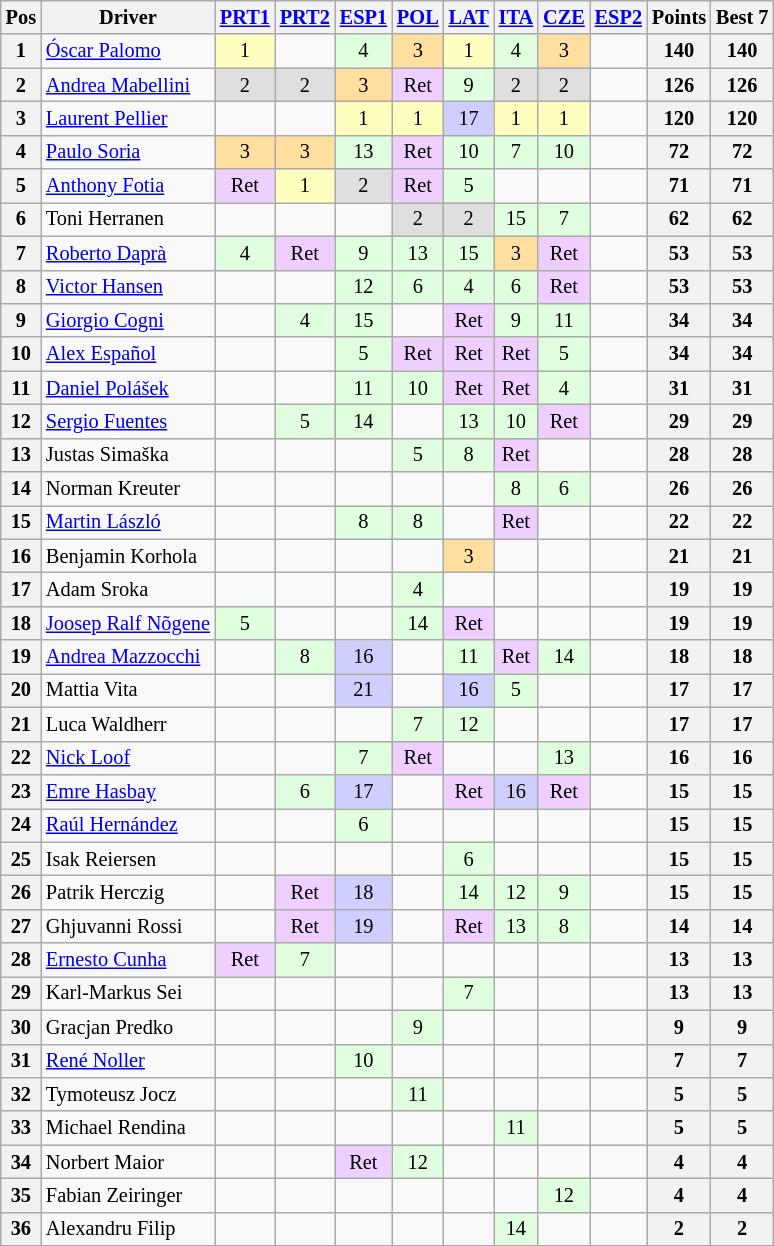<table class="wikitable" style="font-size: 85%; text-align: center">
<tr valign="top">
<th valign="middle">Pos</th>
<th valign="middle">Driver</th>
<th><a href='#'>PRT1</a><br></th>
<th><a href='#'>PRT2</a><br></th>
<th><a href='#'>ESP1</a><br></th>
<th><a href='#'>POL</a><br></th>
<th><a href='#'>LAT</a><br></th>
<th><a href='#'>ITA</a><br></th>
<th><a href='#'>CZE</a><br></th>
<th><a href='#'>ESP2</a><br></th>
<th valign="middle">Points</th>
<th valign="middle">Best 7</th>
</tr>
<tr>
<th>1</th>
<td align="left"> <a href='#'>Óscar Palomo</a></td>
<td style="background:#FFFFBF;">1</td>
<td></td>
<td style="background:#DFFFDF;">4</td>
<td style="background:#FFDF9F;">3</td>
<td style="background:#FFFFBF;">1</td>
<td style="background:#DFFFDF;">4</td>
<td style="background:#FFDF9F;">3</td>
<td></td>
<th>140</th>
<th>140</th>
</tr>
<tr>
<th>2</th>
<td align="left"> <a href='#'>Andrea Mabellini</a></td>
<td style="background:#DFDFDF;">2</td>
<td style="background:#DFDFDF;">2</td>
<td style="background:#FFDF9F;">3</td>
<td style="background:#EFCFFF;">Ret</td>
<td style="background:#DFFFDF;">9</td>
<td style="background:#DFDFDF;">2</td>
<td style="background:#DFDFDF;">2</td>
<td></td>
<th>126</th>
<th>126</th>
</tr>
<tr>
<th>3</th>
<td align="left"> <a href='#'>Laurent Pellier</a></td>
<td></td>
<td></td>
<td style="background:#FFFFBF;">1</td>
<td style="background:#FFFFBF;">1</td>
<td style="background:#CFCFFF;">17</td>
<td style="background:#FFFFBF;">1</td>
<td style="background:#FFFFBF;">1</td>
<td></td>
<th>120</th>
<th>120</th>
</tr>
<tr>
<th>4</th>
<td align="left"> <a href='#'>Paulo Soria</a></td>
<td style="background:#FFDF9F;">3</td>
<td style="background:#FFDF9F;">3</td>
<td style="background:#DFFFDF;">13</td>
<td style="background:#EFCFFF;">Ret</td>
<td style="background:#DFFFDF;">10</td>
<td style="background:#DFFFDF;">7</td>
<td style="background:#DFFFDF;">10</td>
<td></td>
<th>72</th>
<th>72</th>
</tr>
<tr>
<th>5</th>
<td align="left"> <a href='#'>Anthony Fotia</a></td>
<td style="background:#EFCFFF;">Ret</td>
<td style="background:#FFFFBF;">1</td>
<td style="background:#DFDFDF;">2</td>
<td style="background:#EFCFFF;">Ret</td>
<td style="background:#DFFFDF;">5</td>
<td></td>
<td></td>
<td></td>
<th>71</th>
<th>71</th>
</tr>
<tr>
<th>6</th>
<td align="left"> Toni Herranen</td>
<td></td>
<td></td>
<td></td>
<td style="background:#DFDFDF;">2</td>
<td style="background:#DFDFDF;">2</td>
<td style="background:#DFFFDF;">15</td>
<td style="background:#DFFFDF;">7</td>
<td></td>
<th>62</th>
<th>62</th>
</tr>
<tr>
<th>7</th>
<td align="left"> <a href='#'>Roberto Daprà</a></td>
<td style="background:#DFFFDF;">4</td>
<td style="background:#EFCFFF;">Ret</td>
<td style="background:#DFFFDF;">9</td>
<td style="background:#DFFFDF;">13</td>
<td style="background:#DFFFDF;">15</td>
<td style="background:#FFDF9F;">3</td>
<td style="background:#EFCFFF;">Ret</td>
<td></td>
<th>53</th>
<th>53</th>
</tr>
<tr>
<th>8</th>
<td align="left"> <a href='#'>Victor Hansen</a></td>
<td></td>
<td></td>
<td style="background:#DFFFDF;">12</td>
<td style="background:#DFFFDF;">6</td>
<td style="background:#DFFFDF;">4</td>
<td style="background:#DFFFDF;">6</td>
<td style="background:#EFCFFF;">Ret</td>
<td></td>
<th>53</th>
<th>53</th>
</tr>
<tr>
<th>9</th>
<td align="left"> <a href='#'>Giorgio Cogni</a></td>
<td></td>
<td style="background:#DFFFDF;">4</td>
<td style="background:#DFFFDF;">15</td>
<td></td>
<td style="background:#EFCFFF;">Ret</td>
<td style="background:#DFFFDF;">9</td>
<td style="background:#DFFFDF;">11</td>
<td></td>
<th>34</th>
<th>34</th>
</tr>
<tr>
<th>10</th>
<td align="left"> <a href='#'>Alex Español</a></td>
<td></td>
<td></td>
<td style="background:#DFFFDF;">5</td>
<td style="background:#EFCFFF;">Ret</td>
<td style="background:#EFCFFF;">Ret</td>
<td style="background:#EFCFFF;">Ret</td>
<td style="background:#DFFFDF;">5</td>
<td></td>
<th>34</th>
<th>34</th>
</tr>
<tr>
<th>11</th>
<td align="left"> <a href='#'>Daniel Polášek</a></td>
<td></td>
<td></td>
<td style="background:#DFFFDF;">11</td>
<td style="background:#DFFFDF;">10</td>
<td style="background:#EFCFFF;">Ret</td>
<td style="background:#EFCFFF;">Ret</td>
<td style="background:#DFFFDF;">4</td>
<td></td>
<th>31</th>
<th>31</th>
</tr>
<tr>
<th>12</th>
<td align="left"> <a href='#'>Sergio Fuentes</a></td>
<td></td>
<td style="background:#DFFFDF;">5</td>
<td style="background:#DFFFDF;">14</td>
<td></td>
<td style="background:#DFFFDF;">13</td>
<td style="background:#DFFFDF;">10</td>
<td style="background:#EFCFFF;">Ret</td>
<td></td>
<th>29</th>
<th>29</th>
</tr>
<tr>
<th>13</th>
<td align="left"> Justas Simaška</td>
<td></td>
<td></td>
<td></td>
<td style="background:#DFFFDF;">5</td>
<td style="background:#DFFFDF;">8</td>
<td style="background:#EFCFFF;">Ret</td>
<td></td>
<td></td>
<th>28</th>
<th>28</th>
</tr>
<tr>
<th>14</th>
<td align="left"> Norman Kreuter</td>
<td></td>
<td></td>
<td></td>
<td></td>
<td></td>
<td style="background:#DFFFDF;">8</td>
<td style="background:#DFFFDF;">6</td>
<td></td>
<th>26</th>
<th>26</th>
</tr>
<tr>
<th>15</th>
<td align="left"> <a href='#'>Martin László</a></td>
<td></td>
<td></td>
<td style="background:#DFFFDF;">8</td>
<td style="background:#DFFFDF;">8</td>
<td></td>
<td style="background:#EFCFFF;">Ret</td>
<td></td>
<td></td>
<th>22</th>
<th>22</th>
</tr>
<tr>
<th>16</th>
<td align="left"> Benjamin Korhola</td>
<td></td>
<td></td>
<td></td>
<td></td>
<td style="background:#FFDF9F;">3</td>
<td></td>
<td></td>
<td></td>
<th>21</th>
<th>21</th>
</tr>
<tr>
<th>17</th>
<td align="left"> Adam Sroka</td>
<td></td>
<td></td>
<td></td>
<td style="background:#DFFFDF;">4</td>
<td></td>
<td></td>
<td></td>
<td></td>
<th>19</th>
<th>19</th>
</tr>
<tr>
<th>18</th>
<td align="left"> <a href='#'>Joosep Ralf Nõgene</a></td>
<td style="background:#DFFFDF;">5</td>
<td></td>
<td></td>
<td style="background:#DFFFDF;">14</td>
<td style="background:#EFCFFF;">Ret</td>
<td></td>
<td></td>
<td></td>
<th>19</th>
<th>19</th>
</tr>
<tr>
<th>19</th>
<td align="left"> <a href='#'>Andrea Mazzocchi</a></td>
<td></td>
<td style="background:#DFFFDF;">8</td>
<td style="background:#CFCFFF;">16</td>
<td></td>
<td style="background:#DFFFDF;">11</td>
<td style="background:#EFCFFF;">Ret</td>
<td style="background:#DFFFDF;">14</td>
<td></td>
<th>18</th>
<th>18</th>
</tr>
<tr>
<th>20</th>
<td align="left"> Mattia Vita</td>
<td></td>
<td></td>
<td style="background:#CFCFFF;">21</td>
<td></td>
<td style="background:#CFCFFF;">16</td>
<td style="background:#DFFFDF;">5</td>
<td></td>
<td></td>
<th>17</th>
<th>17</th>
</tr>
<tr>
<th>21</th>
<td align="left"> Luca Waldherr</td>
<td></td>
<td></td>
<td></td>
<td style="background:#DFFFDF;">7</td>
<td style="background:#DFFFDF;">12</td>
<td></td>
<td></td>
<td></td>
<th>17</th>
<th>17</th>
</tr>
<tr>
<th>22</th>
<td align="left"> <a href='#'>Nick Loof</a></td>
<td></td>
<td></td>
<td style="background:#DFFFDF;">7</td>
<td style="background:#EFCFFF;">Ret</td>
<td></td>
<td></td>
<td style="background:#DFFFDF;">13</td>
<td></td>
<th>16</th>
<th>16</th>
</tr>
<tr>
<th>23</th>
<td align="left"> <a href='#'>Emre Hasbay</a></td>
<td></td>
<td style="background:#DFFFDF;">6</td>
<td style="background:#CFCFFF;">17</td>
<td></td>
<td style="background:#EFCFFF;">Ret</td>
<td style="background:#CFCFFF;">16</td>
<td style="background:#EFCFFF;">Ret</td>
<td></td>
<th>15</th>
<th>15</th>
</tr>
<tr>
<th>24</th>
<td align="left"> <a href='#'>Raúl Hernández</a></td>
<td></td>
<td></td>
<td style="background:#DFFFDF;">6</td>
<td></td>
<td></td>
<td></td>
<td></td>
<td></td>
<th>15</th>
<th>15</th>
</tr>
<tr>
<th>25</th>
<td align="left"> Isak Reiersen</td>
<td></td>
<td></td>
<td></td>
<td></td>
<td style="background:#DFFFDF;">6</td>
<td></td>
<td></td>
<td></td>
<th>15</th>
<th>15</th>
</tr>
<tr>
<th>26</th>
<td align="left"> Patrik Herczig</td>
<td></td>
<td style="background:#EFCFFF;">Ret</td>
<td style="background:#CFCFFF;">18</td>
<td></td>
<td style="background:#DFFFDF;">14</td>
<td style="background:#DFFFDF;">12</td>
<td style="background:#DFFFDF;">9</td>
<td></td>
<th>15</th>
<th>15</th>
</tr>
<tr>
<th>27</th>
<td align="left"> Ghjuvanni Rossi</td>
<td></td>
<td style="background:#EFCFFF;">Ret</td>
<td style="background:#CFCFFF;">19</td>
<td></td>
<td style="background:#EFCFFF;">Ret</td>
<td style="background:#DFFFDF;">13</td>
<td style="background:#DFFFDF;">8</td>
<td></td>
<th>14</th>
<th>14</th>
</tr>
<tr>
<th>28</th>
<td align="left"> <a href='#'>Ernesto Cunha</a></td>
<td style="background:#EFCFFF;">Ret</td>
<td style="background:#DFFFDF;">7</td>
<td></td>
<td></td>
<td></td>
<td></td>
<td></td>
<td></td>
<th>13</th>
<th>13</th>
</tr>
<tr>
<th>29</th>
<td align="left"> Karl-Markus Sei</td>
<td></td>
<td></td>
<td></td>
<td></td>
<td style="background:#DFFFDF;">7</td>
<td></td>
<td></td>
<td></td>
<th>13</th>
<th>13</th>
</tr>
<tr>
<th>30</th>
<td align="left"> Gracjan Predko</td>
<td></td>
<td></td>
<td></td>
<td style="background:#DFFFDF;">9</td>
<td></td>
<td></td>
<td></td>
<td></td>
<th>9</th>
<th>9</th>
</tr>
<tr>
<th>31</th>
<td align="left"> <a href='#'>René Noller</a></td>
<td></td>
<td></td>
<td style="background:#DFFFDF;">10</td>
<td></td>
<td></td>
<td></td>
<td></td>
<td></td>
<th>7</th>
<th>7</th>
</tr>
<tr>
<th>32</th>
<td align="left"> Tymoteusz Jocz</td>
<td></td>
<td></td>
<td></td>
<td style="background:#DFFFDF;">11</td>
<td></td>
<td></td>
<td></td>
<td></td>
<th>5</th>
<th>5</th>
</tr>
<tr>
<th>33</th>
<td align="left"> Michael Rendina</td>
<td></td>
<td></td>
<td></td>
<td></td>
<td></td>
<td style="background:#DFFFDF;">11</td>
<td></td>
<td></td>
<th>5</th>
<th>5</th>
</tr>
<tr>
<th>34</th>
<td align="left"> Norbert Maior</td>
<td></td>
<td></td>
<td style="background:#EFCFFF;">Ret</td>
<td style="background:#DFFFDF;">12</td>
<td></td>
<td></td>
<td></td>
<td></td>
<th>4</th>
<th>4</th>
</tr>
<tr>
<th>35</th>
<td align="left"> Fabian Zeiringer</td>
<td></td>
<td></td>
<td></td>
<td></td>
<td></td>
<td></td>
<td style="background:#DFFFDF;">12</td>
<td></td>
<th>4</th>
<th>4</th>
</tr>
<tr>
<th>36</th>
<td align="left"> Alexandru Filip</td>
<td></td>
<td></td>
<td></td>
<td></td>
<td></td>
<td style="background:#DFFFDF;">14</td>
<td></td>
<td></td>
<th>2</th>
<th>2</th>
</tr>
</table>
